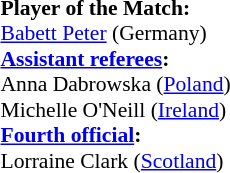<table width=100% style="font-size:90%">
<tr>
<td><br><strong>Player of the Match:</strong>
<br><a href='#'>Babett Peter</a> (Germany)<br><strong><a href='#'>Assistant referees</a>:</strong>
<br>Anna Dabrowska (<a href='#'>Poland</a>)
<br>Michelle O'Neill (<a href='#'>Ireland</a>)
<br><strong><a href='#'>Fourth official</a>:</strong>
<br>Lorraine Clark (<a href='#'>Scotland</a>)</td>
</tr>
</table>
